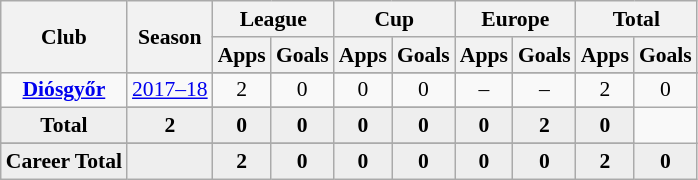<table class="wikitable" style="font-size:90%; text-align: center;">
<tr>
<th rowspan="2">Club</th>
<th rowspan="2">Season</th>
<th colspan="2">League</th>
<th colspan="2">Cup</th>
<th colspan="2">Europe</th>
<th colspan="2">Total</th>
</tr>
<tr>
<th>Apps</th>
<th>Goals</th>
<th>Apps</th>
<th>Goals</th>
<th>Apps</th>
<th>Goals</th>
<th>Apps</th>
<th>Goals</th>
</tr>
<tr ||-||-||-|->
<td rowspan="3" valign="center"><strong><a href='#'>Diósgyőr</a></strong></td>
</tr>
<tr>
<td><a href='#'>2017–18</a></td>
<td>2</td>
<td>0</td>
<td>0</td>
<td>0</td>
<td>–</td>
<td>–</td>
<td>2</td>
<td>0</td>
</tr>
<tr>
</tr>
<tr style="font-weight:bold; background-color:#eeeeee;">
<td>Total</td>
<td>2</td>
<td>0</td>
<td>0</td>
<td>0</td>
<td>0</td>
<td>0</td>
<td>2</td>
<td>0</td>
</tr>
<tr>
</tr>
<tr style="font-weight:bold; background-color:#eeeeee;">
<td rowspan="2" valign="top"><strong>Career Total</strong></td>
<td></td>
<td><strong>2</strong></td>
<td><strong>0</strong></td>
<td><strong>0</strong></td>
<td><strong>0</strong></td>
<td><strong>0</strong></td>
<td><strong>0</strong></td>
<td><strong>2</strong></td>
<td><strong>0</strong></td>
</tr>
</table>
